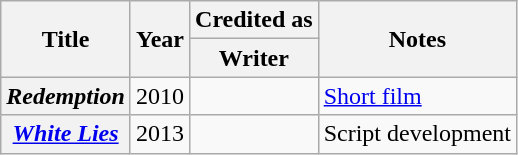<table class="wikitable plainrowheaders sortable">
<tr>
<th rowspan="2" scope="col">Title</th>
<th rowspan="2" scope="col">Year</th>
<th colspan="1" scope="col">Credited as</th>
<th rowspan="2" scope="col" class="unsortable">Notes</th>
</tr>
<tr>
<th>Writer</th>
</tr>
<tr>
<th scope=row><em>Redemption</em></th>
<td>2010</td>
<td></td>
<td><a href='#'>Short film</a></td>
</tr>
<tr>
<th scope=row><em><a href='#'>White Lies</a></em></th>
<td>2013</td>
<td></td>
<td>Script development</td>
</tr>
</table>
